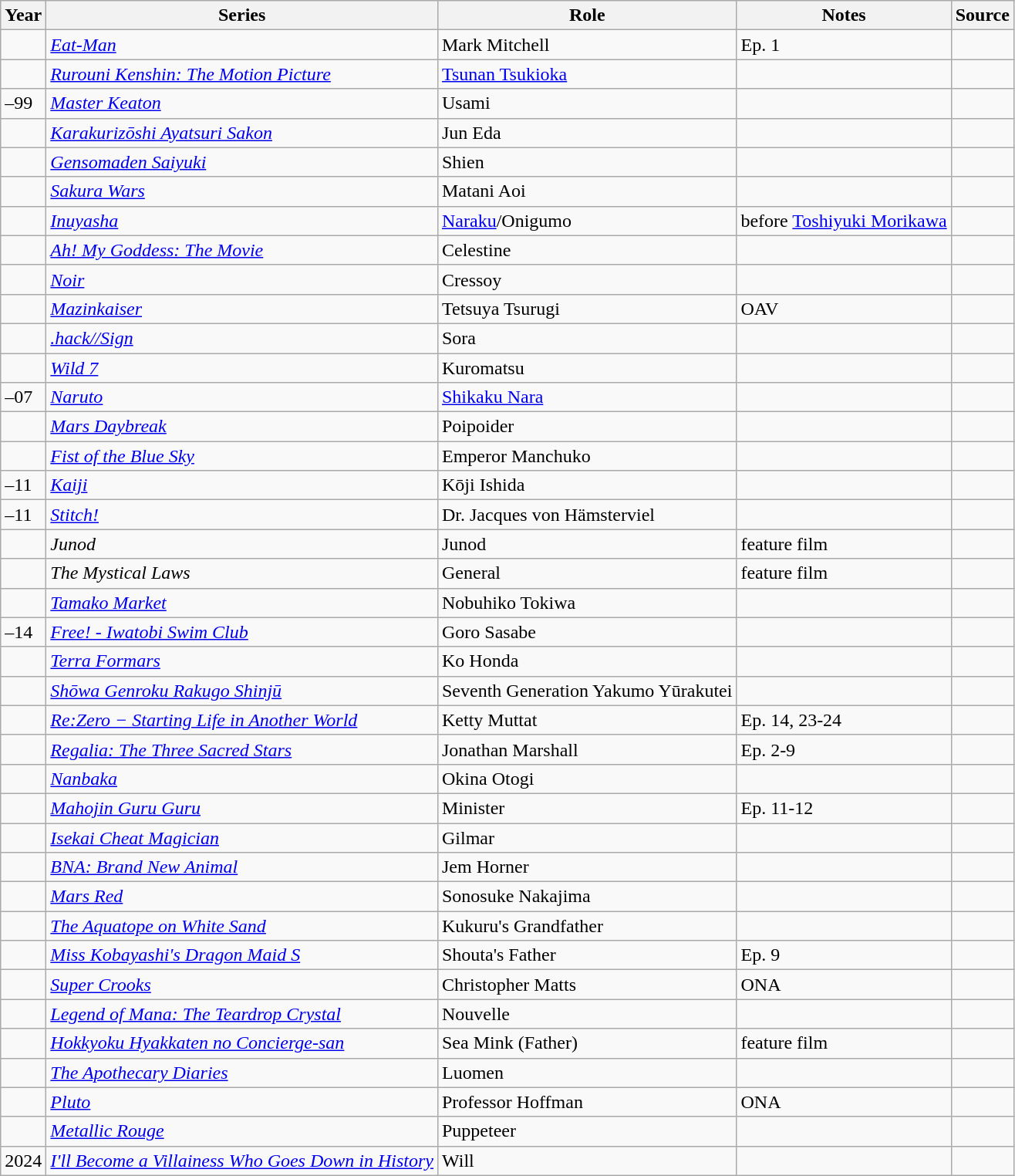<table class="wikitable sortable plainrowheaders">
<tr>
<th>Year</th>
<th>Series</th>
<th>Role</th>
<th class="unsortable">Notes</th>
<th class="unsortable">Source</th>
</tr>
<tr>
<td></td>
<td><em><a href='#'>Eat-Man</a></em></td>
<td>Mark Mitchell</td>
<td>Ep. 1</td>
<td></td>
</tr>
<tr>
<td></td>
<td><em> <a href='#'>Rurouni Kenshin: The Motion Picture</a></em></td>
<td><a href='#'>Tsunan Tsukioka</a></td>
<td></td>
<td></td>
</tr>
<tr>
<td>–99</td>
<td><em><a href='#'>Master Keaton</a></em></td>
<td>Usami</td>
<td></td>
<td></td>
</tr>
<tr>
<td></td>
<td><em><a href='#'>Karakurizōshi Ayatsuri Sakon</a></em></td>
<td>Jun Eda</td>
<td></td>
<td></td>
</tr>
<tr>
<td></td>
<td><em><a href='#'>Gensomaden Saiyuki</a></em></td>
<td>Shien</td>
<td></td>
<td></td>
</tr>
<tr>
<td></td>
<td><em><a href='#'>Sakura Wars</a></em></td>
<td>Matani Aoi</td>
<td></td>
<td></td>
</tr>
<tr>
<td></td>
<td><em><a href='#'>Inuyasha</a></em></td>
<td><a href='#'>Naraku</a>/Onigumo</td>
<td>before <a href='#'>Toshiyuki Morikawa</a></td>
<td></td>
</tr>
<tr>
<td></td>
<td><em><a href='#'>Ah! My Goddess: The Movie</a></em></td>
<td>Celestine</td>
<td></td>
<td></td>
</tr>
<tr>
<td></td>
<td><em><a href='#'>Noir</a></em></td>
<td>Cressoy</td>
<td></td>
<td></td>
</tr>
<tr>
<td></td>
<td><em><a href='#'>Mazinkaiser</a></em></td>
<td>Tetsuya Tsurugi</td>
<td>OAV</td>
<td></td>
</tr>
<tr>
<td></td>
<td><em><a href='#'>.hack//Sign</a></em></td>
<td>Sora</td>
<td></td>
<td></td>
</tr>
<tr>
<td></td>
<td><em><a href='#'>Wild 7</a></em></td>
<td>Kuromatsu</td>
<td></td>
<td></td>
</tr>
<tr>
<td>–07</td>
<td><em><a href='#'>Naruto</a></em></td>
<td><a href='#'>Shikaku Nara</a></td>
<td></td>
<td></td>
</tr>
<tr>
<td></td>
<td><em><a href='#'>Mars Daybreak</a></em></td>
<td>Poipoider</td>
<td></td>
<td></td>
</tr>
<tr>
<td></td>
<td><em><a href='#'>Fist of the Blue Sky</a></em></td>
<td>Emperor Manchuko</td>
<td></td>
<td></td>
</tr>
<tr>
<td>–11</td>
<td><em><a href='#'>Kaiji</a></em></td>
<td>Kōji Ishida</td>
<td></td>
<td></td>
</tr>
<tr>
<td>–11</td>
<td><em><a href='#'>Stitch!</a></em></td>
<td>Dr. Jacques von Hämsterviel</td>
<td></td>
<td></td>
</tr>
<tr>
<td></td>
<td><em>Junod</em></td>
<td>Junod</td>
<td>feature film</td>
<td></td>
</tr>
<tr>
<td></td>
<td><em>The Mystical Laws</em> </td>
<td>General</td>
<td>feature film</td>
<td></td>
</tr>
<tr>
<td></td>
<td><em><a href='#'>Tamako Market</a></em></td>
<td>Nobuhiko Tokiwa</td>
<td></td>
<td></td>
</tr>
<tr>
<td>–14</td>
<td><em><a href='#'>Free! - Iwatobi Swim Club</a></em></td>
<td>Goro Sasabe</td>
<td></td>
<td></td>
</tr>
<tr>
<td></td>
<td><em><a href='#'>Terra Formars</a></em></td>
<td>Ko Honda</td>
<td></td>
<td></td>
</tr>
<tr>
<td></td>
<td><em><a href='#'>Shōwa Genroku Rakugo Shinjū</a></em></td>
<td>Seventh Generation Yakumo Yūrakutei</td>
<td></td>
<td></td>
</tr>
<tr>
<td></td>
<td><em><a href='#'>Re:Zero − Starting Life in Another World</a></em></td>
<td>Ketty Muttat</td>
<td>Ep. 14, 23-24</td>
<td></td>
</tr>
<tr>
<td></td>
<td><em><a href='#'>Regalia: The Three Sacred Stars</a></em></td>
<td>Jonathan Marshall</td>
<td>Ep. 2-9</td>
<td></td>
</tr>
<tr>
<td></td>
<td><em><a href='#'>Nanbaka</a></em></td>
<td>Okina Otogi</td>
<td></td>
<td></td>
</tr>
<tr>
<td></td>
<td><em><a href='#'>Mahojin Guru Guru</a></em></td>
<td>Minister</td>
<td>Ep. 11-12</td>
<td></td>
</tr>
<tr>
<td></td>
<td><em><a href='#'>Isekai Cheat Magician</a></em></td>
<td>Gilmar</td>
<td></td>
<td></td>
</tr>
<tr>
<td></td>
<td><em><a href='#'>BNA: Brand New Animal</a></em></td>
<td>Jem Horner</td>
<td></td>
<td></td>
</tr>
<tr>
<td></td>
<td><em><a href='#'>Mars Red</a></em></td>
<td>Sonosuke Nakajima</td>
<td></td>
<td></td>
</tr>
<tr>
<td></td>
<td><em><a href='#'>The Aquatope on White Sand</a></em></td>
<td>Kukuru's Grandfather</td>
<td></td>
<td></td>
</tr>
<tr>
<td></td>
<td><em><a href='#'>Miss Kobayashi's Dragon Maid S</a></em></td>
<td>Shouta's Father</td>
<td>Ep. 9</td>
<td></td>
</tr>
<tr>
<td></td>
<td><em><a href='#'>Super Crooks</a></em></td>
<td>Christopher Matts</td>
<td>ONA</td>
<td></td>
</tr>
<tr>
<td></td>
<td><em><a href='#'>Legend of Mana: The Teardrop Crystal</a></em></td>
<td>Nouvelle</td>
<td></td>
<td></td>
</tr>
<tr>
<td></td>
<td><em><a href='#'>Hokkyoku Hyakkaten no Concierge-san</a></em></td>
<td>Sea Mink (Father)</td>
<td>feature film</td>
<td></td>
</tr>
<tr>
<td></td>
<td><em><a href='#'>The Apothecary Diaries</a></em></td>
<td>Luomen</td>
<td></td>
<td></td>
</tr>
<tr>
<td></td>
<td><em><a href='#'>Pluto</a></em></td>
<td>Professor Hoffman</td>
<td>ONA</td>
<td></td>
</tr>
<tr>
<td></td>
<td><em><a href='#'>Metallic Rouge</a></em></td>
<td>Puppeteer</td>
<td></td>
<td></td>
</tr>
<tr>
<td>2024</td>
<td><em><a href='#'>I'll Become a Villainess Who Goes Down in History</a></em></td>
<td>Will</td>
<td></td>
<td></td>
</tr>
</table>
